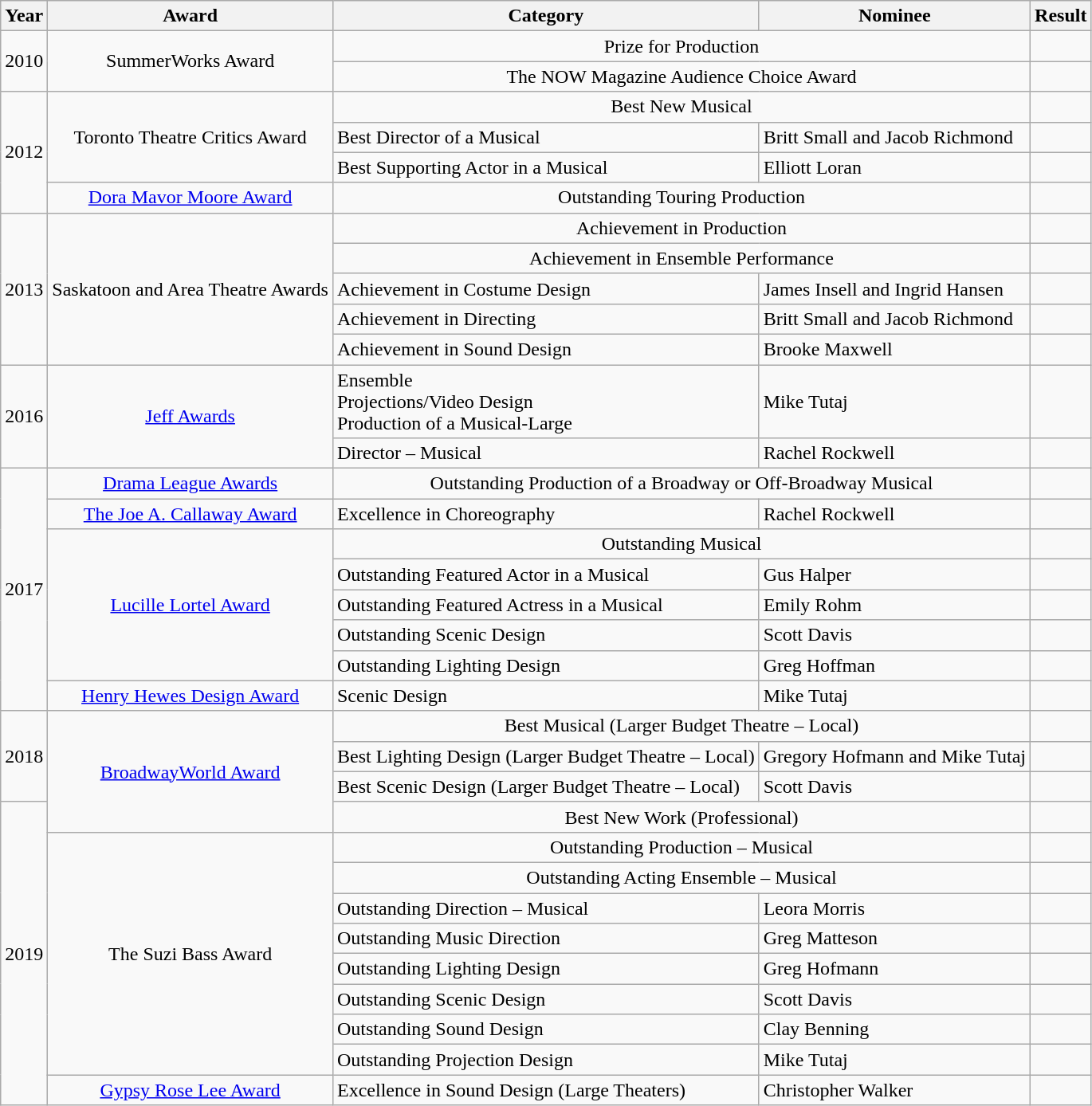<table class="wikitable">
<tr>
<th>Year</th>
<th>Award</th>
<th>Category</th>
<th>Nominee</th>
<th>Result</th>
</tr>
<tr>
<td rowspan="2" align=center>2010</td>
<td rowspan="2" align=center>SummerWorks Award</td>
<td colspan="2" align=center>Prize for Production</td>
<td></td>
</tr>
<tr>
<td colspan="2" align=center>The NOW Magazine Audience Choice Award</td>
<td></td>
</tr>
<tr>
<td rowspan="4" align=center>2012</td>
<td rowspan="3" align=center>Toronto Theatre Critics Award</td>
<td colspan="2" align=center>Best New Musical</td>
<td></td>
</tr>
<tr>
<td>Best Director of a Musical</td>
<td>Britt Small and Jacob Richmond</td>
<td></td>
</tr>
<tr>
<td>Best Supporting Actor in a Musical</td>
<td>Elliott Loran</td>
<td></td>
</tr>
<tr>
<td align=center><a href='#'>Dora Mavor Moore Award</a></td>
<td colspan="2" align=center>Outstanding Touring Production</td>
<td></td>
</tr>
<tr>
<td rowspan="5" align=center>2013</td>
<td rowspan="5" align=center>Saskatoon and Area Theatre Awards</td>
<td colspan="2" align=center>Achievement in Production</td>
<td></td>
</tr>
<tr>
<td colspan="2" align=center>Achievement in Ensemble Performance</td>
<td></td>
</tr>
<tr>
<td>Achievement in Costume Design</td>
<td>James Insell and Ingrid Hansen</td>
<td></td>
</tr>
<tr>
<td>Achievement in Directing</td>
<td>Britt Small and Jacob Richmond</td>
<td></td>
</tr>
<tr>
<td>Achievement in Sound Design</td>
<td>Brooke Maxwell</td>
<td></td>
</tr>
<tr>
<td rowspan="2" align=center>2016</td>
<td rowspan="2" align=center><a href='#'>Jeff Awards</a></td>
<td>Ensemble<br>Projections/Video Design<br>Production of a Musical-Large</td>
<td>Mike Tutaj</td>
<td></td>
</tr>
<tr>
<td>Director – Musical</td>
<td>Rachel Rockwell</td>
<td></td>
</tr>
<tr>
<td rowspan="8" align=center>2017</td>
<td align=center><a href='#'>Drama League Awards</a></td>
<td colspan="2" align=center>Outstanding Production of a Broadway or Off-Broadway Musical</td>
<td></td>
</tr>
<tr>
<td align=center><a href='#'>The Joe A. Callaway Award</a></td>
<td>Excellence in Choreography</td>
<td>Rachel Rockwell</td>
<td></td>
</tr>
<tr>
<td rowspan="5" align=center><a href='#'>Lucille Lortel Award</a></td>
<td colspan="2" align=center>Outstanding Musical</td>
<td></td>
</tr>
<tr>
<td>Outstanding Featured Actor in a Musical</td>
<td>Gus Halper</td>
<td></td>
</tr>
<tr>
<td>Outstanding Featured Actress in a Musical</td>
<td>Emily Rohm</td>
<td></td>
</tr>
<tr>
<td>Outstanding Scenic Design</td>
<td>Scott Davis</td>
<td></td>
</tr>
<tr>
<td>Outstanding Lighting Design</td>
<td>Greg Hoffman</td>
<td></td>
</tr>
<tr>
<td align=center><a href='#'>Henry Hewes Design Award</a></td>
<td>Scenic Design</td>
<td>Mike Tutaj</td>
<td></td>
</tr>
<tr>
<td rowspan="3" align=center>2018</td>
<td rowspan="4" align=center><a href='#'>BroadwayWorld Award</a></td>
<td colspan="2" align=center>Best Musical (Larger Budget Theatre – Local)</td>
<td></td>
</tr>
<tr>
<td>Best Lighting Design (Larger Budget Theatre – Local)</td>
<td>Gregory Hofmann and Mike Tutaj</td>
<td></td>
</tr>
<tr>
<td>Best Scenic Design (Larger Budget Theatre – Local)</td>
<td>Scott Davis</td>
<td></td>
</tr>
<tr>
<td rowspan="10" align=center>2019</td>
<td colspan="2" align=center>Best New Work (Professional)</td>
<td></td>
</tr>
<tr>
<td rowspan="8" align=center>The Suzi Bass Award</td>
<td colspan="2" align=center>Outstanding Production – Musical</td>
<td></td>
</tr>
<tr>
<td colspan="2" align=center>Outstanding Acting Ensemble – Musical</td>
<td></td>
</tr>
<tr>
<td>Outstanding Direction – Musical</td>
<td>Leora Morris</td>
<td></td>
</tr>
<tr>
<td>Outstanding Music Direction</td>
<td>Greg Matteson</td>
<td></td>
</tr>
<tr>
<td>Outstanding Lighting Design</td>
<td>Greg Hofmann</td>
<td></td>
</tr>
<tr>
<td>Outstanding Scenic Design</td>
<td>Scott Davis</td>
<td></td>
</tr>
<tr>
<td>Outstanding Sound Design</td>
<td>Clay Benning</td>
<td></td>
</tr>
<tr>
<td>Outstanding Projection Design</td>
<td>Mike Tutaj</td>
<td></td>
</tr>
<tr>
<td align=center><a href='#'>Gypsy Rose Lee Award</a></td>
<td>Excellence in Sound Design (Large Theaters)</td>
<td>Christopher Walker</td>
<td></td>
</tr>
</table>
